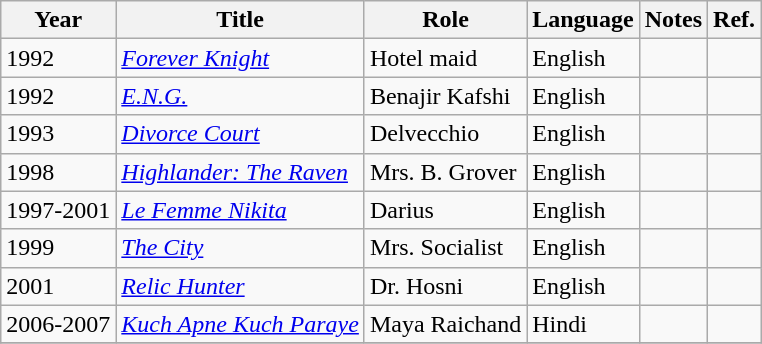<table class="wikitable plainrowheaders sortable">
<tr>
<th scope=col>Year</th>
<th scope="col">Title</th>
<th scope="col">Role</th>
<th scope="col">Language</th>
<th scope="col">Notes</th>
<th scope="col" class="unsortable">Ref.</th>
</tr>
<tr>
<td>1992</td>
<td scope="row"><em><a href='#'>Forever Knight</a></em></td>
<td>Hotel maid</td>
<td>English</td>
<td></td>
<td></td>
</tr>
<tr>
<td>1992</td>
<td scope="row"><em><a href='#'>E.N.G.</a></em></td>
<td>Benajir Kafshi</td>
<td>English</td>
<td></td>
<td></td>
</tr>
<tr>
<td>1993</td>
<td scope="row"><em><a href='#'>Divorce Court</a></em></td>
<td>Delvecchio</td>
<td>English</td>
<td></td>
<td></td>
</tr>
<tr>
<td>1998</td>
<td scope="row"><em><a href='#'>Highlander: The Raven</a></em></td>
<td>Mrs. B. Grover</td>
<td>English</td>
<td></td>
<td></td>
</tr>
<tr>
<td>1997-2001</td>
<td scope="row"><em><a href='#'>Le Femme Nikita</a></em></td>
<td>Darius</td>
<td>English</td>
<td></td>
<td></td>
</tr>
<tr>
<td>1999</td>
<td scope="row" data-sort-value="City, The"><em><a href='#'>The City</a></em></td>
<td>Mrs. Socialist</td>
<td>English</td>
<td></td>
<td></td>
</tr>
<tr>
<td>2001</td>
<td scope="row"><em><a href='#'>Relic Hunter</a></em></td>
<td>Dr. Hosni</td>
<td>English</td>
<td></td>
<td></td>
</tr>
<tr>
<td>2006-2007</td>
<td scope="row"><em><a href='#'>Kuch Apne Kuch Paraye</a></em></td>
<td>Maya Raichand</td>
<td>Hindi</td>
<td></td>
<td></td>
</tr>
<tr>
</tr>
</table>
